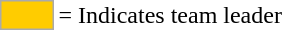<table>
<tr>
<td style="background:#fc0; border:1px solid #aaa; width:2em;"></td>
<td>= Indicates team leader</td>
</tr>
</table>
